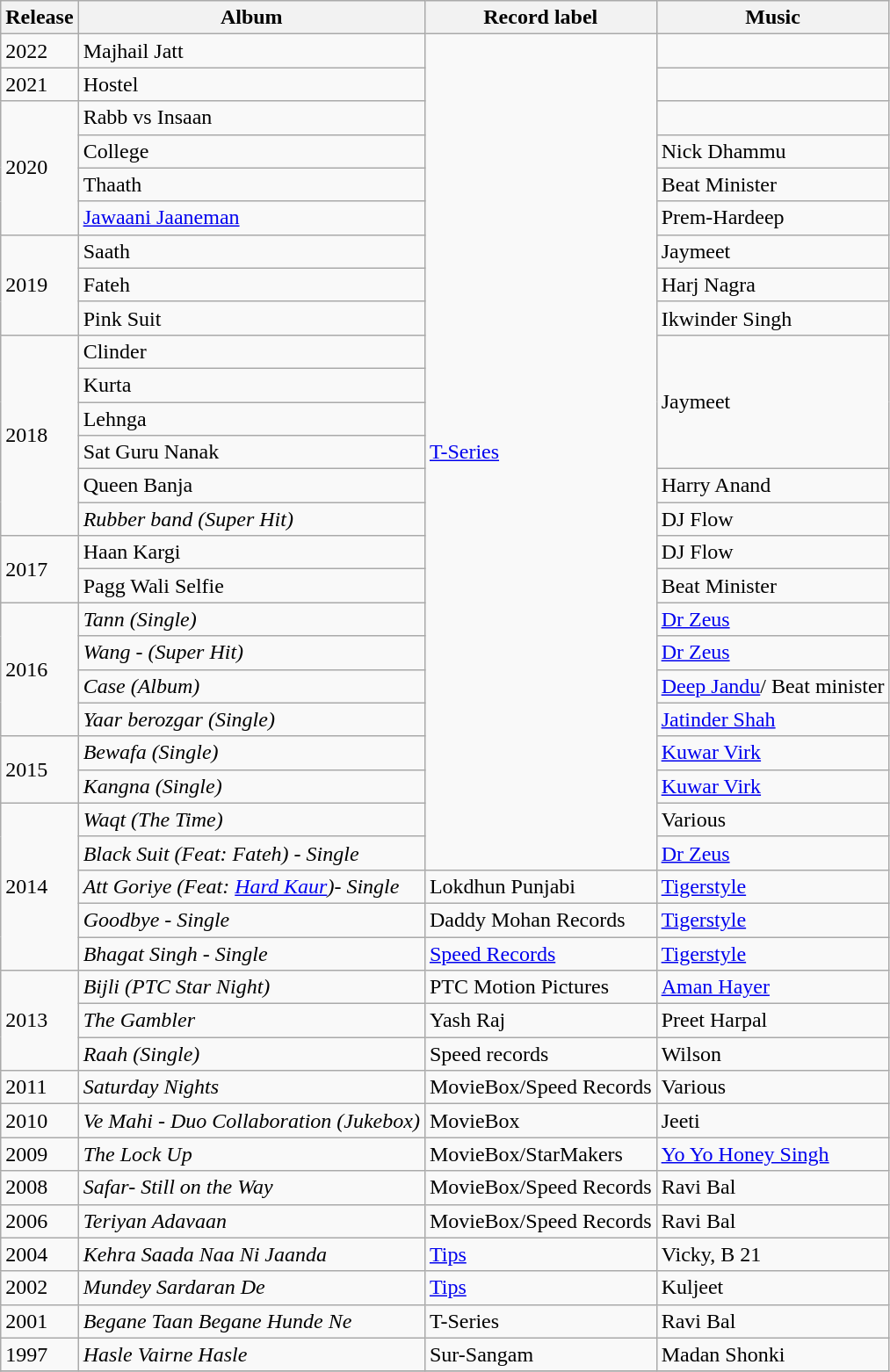<table class="wikitable">
<tr>
<th>Release</th>
<th>Album</th>
<th>Record label</th>
<th>Music</th>
</tr>
<tr>
<td>2022</td>
<td>Majhail Jatt</td>
<td rowspan="25"><a href='#'>T-Series</a></td>
<td></td>
</tr>
<tr>
<td>2021</td>
<td>Hostel</td>
<td></td>
</tr>
<tr>
<td rowspan="4">2020</td>
<td>Rabb vs Insaan</td>
<td></td>
</tr>
<tr>
<td>College</td>
<td>Nick Dhammu</td>
</tr>
<tr>
<td>Thaath</td>
<td>Beat Minister</td>
</tr>
<tr>
<td><a href='#'>Jawaani Jaaneman</a></td>
<td>Prem-Hardeep</td>
</tr>
<tr>
<td rowspan="3">2019</td>
<td>Saath</td>
<td>Jaymeet</td>
</tr>
<tr>
<td>Fateh</td>
<td>Harj Nagra</td>
</tr>
<tr>
<td>Pink Suit</td>
<td>Ikwinder Singh</td>
</tr>
<tr>
<td rowspan="6">2018</td>
<td>Clinder</td>
<td rowspan="4">Jaymeet</td>
</tr>
<tr>
<td>Kurta</td>
</tr>
<tr>
<td>Lehnga</td>
</tr>
<tr>
<td>Sat Guru Nanak</td>
</tr>
<tr>
<td>Queen Banja</td>
<td>Harry Anand</td>
</tr>
<tr>
<td><em>Rubber band (Super Hit)</em></td>
<td>DJ Flow</td>
</tr>
<tr>
<td rowspan="2">2017</td>
<td>Haan Kargi</td>
<td>DJ Flow</td>
</tr>
<tr>
<td>Pagg Wali Selfie</td>
<td>Beat Minister</td>
</tr>
<tr>
<td rowspan="4">2016</td>
<td><em>Tann (Single)</em></td>
<td><a href='#'>Dr Zeus</a></td>
</tr>
<tr>
<td><em>Wang - (Super Hit)</em></td>
<td><a href='#'>Dr Zeus</a></td>
</tr>
<tr>
<td><em>Case (Album)</em></td>
<td><a href='#'>Deep Jandu</a>/ Beat minister</td>
</tr>
<tr>
<td><em>Yaar berozgar (Single)</em></td>
<td><a href='#'>Jatinder Shah</a></td>
</tr>
<tr>
<td rowspan="2">2015</td>
<td><em>Bewafa (Single)</em></td>
<td><a href='#'>Kuwar Virk</a></td>
</tr>
<tr>
<td><em>Kangna (Single)</em></td>
<td><a href='#'>Kuwar Virk</a></td>
</tr>
<tr>
<td rowspan="5">2014</td>
<td><em>Waqt (The Time)</em></td>
<td>Various</td>
</tr>
<tr>
<td><em>Black Suit (Feat: Fateh) - Single</em></td>
<td><a href='#'>Dr Zeus</a></td>
</tr>
<tr>
<td><em>Att Goriye (Feat: <a href='#'>Hard Kaur</a>)- Single</em></td>
<td>Lokdhun Punjabi</td>
<td><a href='#'>Tigerstyle</a></td>
</tr>
<tr>
<td><em>Goodbye - Single</em></td>
<td>Daddy Mohan Records</td>
<td><a href='#'>Tigerstyle</a></td>
</tr>
<tr>
<td><em>Bhagat Singh - Single</em></td>
<td><a href='#'>Speed Records</a></td>
<td><a href='#'>Tigerstyle</a></td>
</tr>
<tr>
<td rowspan="3">2013</td>
<td><em>Bijli (PTC Star Night)</em></td>
<td>PTC Motion Pictures</td>
<td><a href='#'>Aman Hayer</a></td>
</tr>
<tr>
<td><em>The Gambler</em></td>
<td>Yash Raj</td>
<td>Preet Harpal</td>
</tr>
<tr>
<td><em>Raah (Single)</em></td>
<td>Speed records</td>
<td>Wilson</td>
</tr>
<tr>
<td>2011</td>
<td><em>Saturday Nights</em></td>
<td>MovieBox/Speed Records</td>
<td>Various</td>
</tr>
<tr>
<td>2010</td>
<td><em>Ve Mahi - Duo Collaboration (Jukebox)</em></td>
<td>MovieBox</td>
<td>Jeeti</td>
</tr>
<tr>
<td>2009</td>
<td><em>The Lock Up</em></td>
<td>MovieBox/StarMakers</td>
<td><a href='#'>Yo Yo Honey Singh</a></td>
</tr>
<tr>
<td>2008</td>
<td><em>Safar- Still on the Way</em></td>
<td>MovieBox/Speed Records</td>
<td>Ravi Bal</td>
</tr>
<tr>
<td>2006</td>
<td><em>Teriyan Adavaan</em></td>
<td>MovieBox/Speed Records</td>
<td>Ravi Bal</td>
</tr>
<tr>
<td>2004</td>
<td><em>Kehra Saada Naa Ni Jaanda</em></td>
<td><a href='#'>Tips</a></td>
<td>Vicky, B 21</td>
</tr>
<tr>
<td>2002</td>
<td><em>Mundey Sardaran De</em></td>
<td><a href='#'>Tips</a></td>
<td>Kuljeet</td>
</tr>
<tr>
<td>2001</td>
<td><em>Begane Taan Begane Hunde Ne</em></td>
<td>T-Series</td>
<td>Ravi Bal</td>
</tr>
<tr>
<td>1997</td>
<td><em>Hasle Vairne Hasle</em></td>
<td>Sur-Sangam</td>
<td>Madan Shonki</td>
</tr>
<tr>
</tr>
</table>
